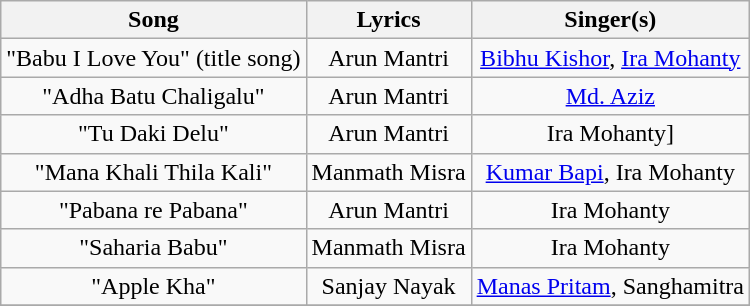<table class="wikitable sortable" style="text-align:center;">
<tr>
<th>Song</th>
<th>Lyrics</th>
<th>Singer(s)</th>
</tr>
<tr>
<td>"Babu I Love You" (title song)</td>
<td>Arun Mantri</td>
<td><a href='#'>Bibhu Kishor</a>, <a href='#'>Ira Mohanty</a></td>
</tr>
<tr>
<td>"Adha Batu Chaligalu"</td>
<td>Arun Mantri</td>
<td><a href='#'>Md. Aziz</a></td>
</tr>
<tr>
<td>"Tu Daki Delu"</td>
<td>Arun Mantri</td>
<td>Ira Mohanty]</td>
</tr>
<tr>
<td>"Mana Khali Thila Kali"</td>
<td>Manmath Misra</td>
<td><a href='#'>Kumar Bapi</a>, Ira Mohanty</td>
</tr>
<tr>
<td>"Pabana re Pabana"</td>
<td>Arun Mantri</td>
<td>Ira Mohanty</td>
</tr>
<tr>
<td>"Saharia Babu"</td>
<td>Manmath Misra</td>
<td>Ira Mohanty</td>
</tr>
<tr>
<td>"Apple Kha"</td>
<td>Sanjay Nayak</td>
<td><a href='#'>Manas Pritam</a>, Sanghamitra</td>
</tr>
<tr>
</tr>
</table>
